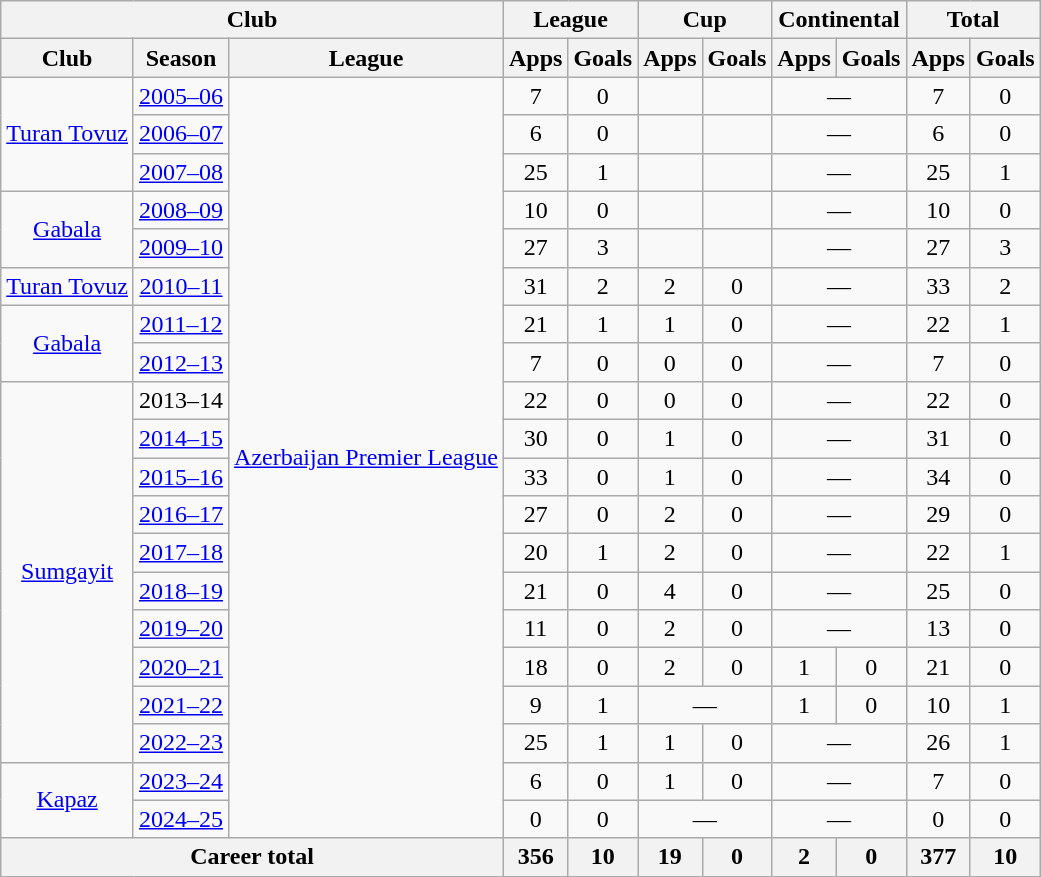<table class="wikitable" style="text-align:center">
<tr>
<th colspan=3>Club</th>
<th colspan=2>League</th>
<th colspan=2>Cup</th>
<th colspan=2>Continental</th>
<th colspan=2>Total</th>
</tr>
<tr>
<th>Club</th>
<th>Season</th>
<th>League</th>
<th>Apps</th>
<th>Goals</th>
<th>Apps</th>
<th>Goals</th>
<th>Apps</th>
<th>Goals</th>
<th>Apps</th>
<th>Goals</th>
</tr>
<tr>
<td rowspan="3"><a href='#'>Turan Tovuz</a></td>
<td><a href='#'>2005–06</a></td>
<td rowspan="20"><a href='#'>Azerbaijan Premier League</a></td>
<td>7</td>
<td>0</td>
<td></td>
<td></td>
<td colspan="2">—</td>
<td>7</td>
<td>0</td>
</tr>
<tr>
<td><a href='#'>2006–07</a></td>
<td>6</td>
<td>0</td>
<td></td>
<td></td>
<td colspan="2">—</td>
<td>6</td>
<td>0</td>
</tr>
<tr>
<td><a href='#'>2007–08</a></td>
<td>25</td>
<td>1</td>
<td></td>
<td></td>
<td colspan="2">—</td>
<td>25</td>
<td>1</td>
</tr>
<tr>
<td rowspan="2"><a href='#'>Gabala</a></td>
<td><a href='#'>2008–09</a></td>
<td>10</td>
<td>0</td>
<td></td>
<td></td>
<td colspan="2">—</td>
<td>10</td>
<td>0</td>
</tr>
<tr>
<td><a href='#'>2009–10</a></td>
<td>27</td>
<td>3</td>
<td></td>
<td></td>
<td colspan="2">—</td>
<td>27</td>
<td>3</td>
</tr>
<tr>
<td><a href='#'>Turan Tovuz</a></td>
<td><a href='#'>2010–11</a></td>
<td>31</td>
<td>2</td>
<td>2</td>
<td>0</td>
<td colspan="2">—</td>
<td>33</td>
<td>2</td>
</tr>
<tr>
<td rowspan="2"><a href='#'>Gabala</a></td>
<td><a href='#'>2011–12</a></td>
<td>21</td>
<td>1</td>
<td>1</td>
<td>0</td>
<td colspan="2">—</td>
<td>22</td>
<td>1</td>
</tr>
<tr>
<td><a href='#'>2012–13</a></td>
<td>7</td>
<td>0</td>
<td>0</td>
<td>0</td>
<td colspan="2">—</td>
<td>7</td>
<td>0</td>
</tr>
<tr>
<td rowspan="10"><a href='#'>Sumgayit</a></td>
<td>2013–14</td>
<td>22</td>
<td>0</td>
<td>0</td>
<td>0</td>
<td colspan="2">—</td>
<td>22</td>
<td>0</td>
</tr>
<tr>
<td><a href='#'>2014–15</a></td>
<td>30</td>
<td>0</td>
<td>1</td>
<td>0</td>
<td colspan="2">—</td>
<td>31</td>
<td>0</td>
</tr>
<tr>
<td><a href='#'>2015–16</a></td>
<td>33</td>
<td>0</td>
<td>1</td>
<td>0</td>
<td colspan="2">—</td>
<td>34</td>
<td>0</td>
</tr>
<tr>
<td><a href='#'>2016–17</a></td>
<td>27</td>
<td>0</td>
<td>2</td>
<td>0</td>
<td colspan="2">—</td>
<td>29</td>
<td>0</td>
</tr>
<tr>
<td><a href='#'>2017–18</a></td>
<td>20</td>
<td>1</td>
<td>2</td>
<td>0</td>
<td colspan="2">—</td>
<td>22</td>
<td>1</td>
</tr>
<tr>
<td><a href='#'>2018–19</a></td>
<td>21</td>
<td>0</td>
<td>4</td>
<td>0</td>
<td colspan="2">—</td>
<td>25</td>
<td>0</td>
</tr>
<tr>
<td><a href='#'>2019–20</a></td>
<td>11</td>
<td>0</td>
<td>2</td>
<td>0</td>
<td colspan="2">—</td>
<td>13</td>
<td>0</td>
</tr>
<tr>
<td><a href='#'>2020–21</a></td>
<td>18</td>
<td>0</td>
<td>2</td>
<td>0</td>
<td>1</td>
<td>0</td>
<td>21</td>
<td>0</td>
</tr>
<tr>
<td><a href='#'>2021–22</a></td>
<td>9</td>
<td>1</td>
<td colspan="2">—</td>
<td>1</td>
<td>0</td>
<td>10</td>
<td>1</td>
</tr>
<tr>
<td><a href='#'>2022–23</a></td>
<td>25</td>
<td>1</td>
<td>1</td>
<td>0</td>
<td colspan="2">—</td>
<td>26</td>
<td>1</td>
</tr>
<tr>
<td rowspan="2"><a href='#'>Kapaz</a></td>
<td><a href='#'>2023–24</a></td>
<td>6</td>
<td>0</td>
<td>1</td>
<td>0</td>
<td colspan="2">—</td>
<td>7</td>
<td>0</td>
</tr>
<tr>
<td><a href='#'>2024–25</a></td>
<td>0</td>
<td>0</td>
<td colspan="2">—</td>
<td colspan="2">—</td>
<td>0</td>
<td>0</td>
</tr>
<tr>
<th colspan=3>Career total</th>
<th>356</th>
<th>10</th>
<th>19</th>
<th>0</th>
<th>2</th>
<th>0</th>
<th>377</th>
<th>10</th>
</tr>
</table>
